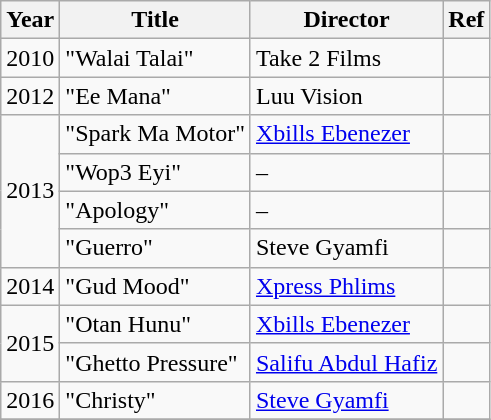<table class="wikitable sortable">
<tr>
<th>Year</th>
<th>Title</th>
<th>Director</th>
<th>Ref</th>
</tr>
<tr>
<td>2010</td>
<td>"Walai Talai"</td>
<td>Take 2 Films</td>
<td></td>
</tr>
<tr>
<td>2012</td>
<td>"Ee Mana"</td>
<td>Luu Vision</td>
<td></td>
</tr>
<tr>
<td rowspan="4">2013</td>
<td>"Spark Ma Motor"</td>
<td><a href='#'>Xbills Ebenezer</a></td>
<td></td>
</tr>
<tr>
<td>"Wop3 Eyi"</td>
<td>–</td>
<td></td>
</tr>
<tr>
<td>"Apology"</td>
<td>–</td>
<td></td>
</tr>
<tr>
<td>"Guerro"</td>
<td>Steve Gyamfi</td>
<td></td>
</tr>
<tr>
<td>2014</td>
<td>"Gud Mood"</td>
<td><a href='#'>Xpress Phlims</a></td>
<td></td>
</tr>
<tr>
<td rowspan="2">2015</td>
<td>"Otan Hunu"</td>
<td><a href='#'>Xbills Ebenezer</a></td>
<td></td>
</tr>
<tr>
<td>"Ghetto Pressure"</td>
<td><a href='#'>Salifu Abdul Hafiz</a></td>
<td></td>
</tr>
<tr>
<td>2016</td>
<td>"Christy"</td>
<td><a href='#'>Steve Gyamfi</a></td>
<td></td>
</tr>
<tr>
</tr>
</table>
